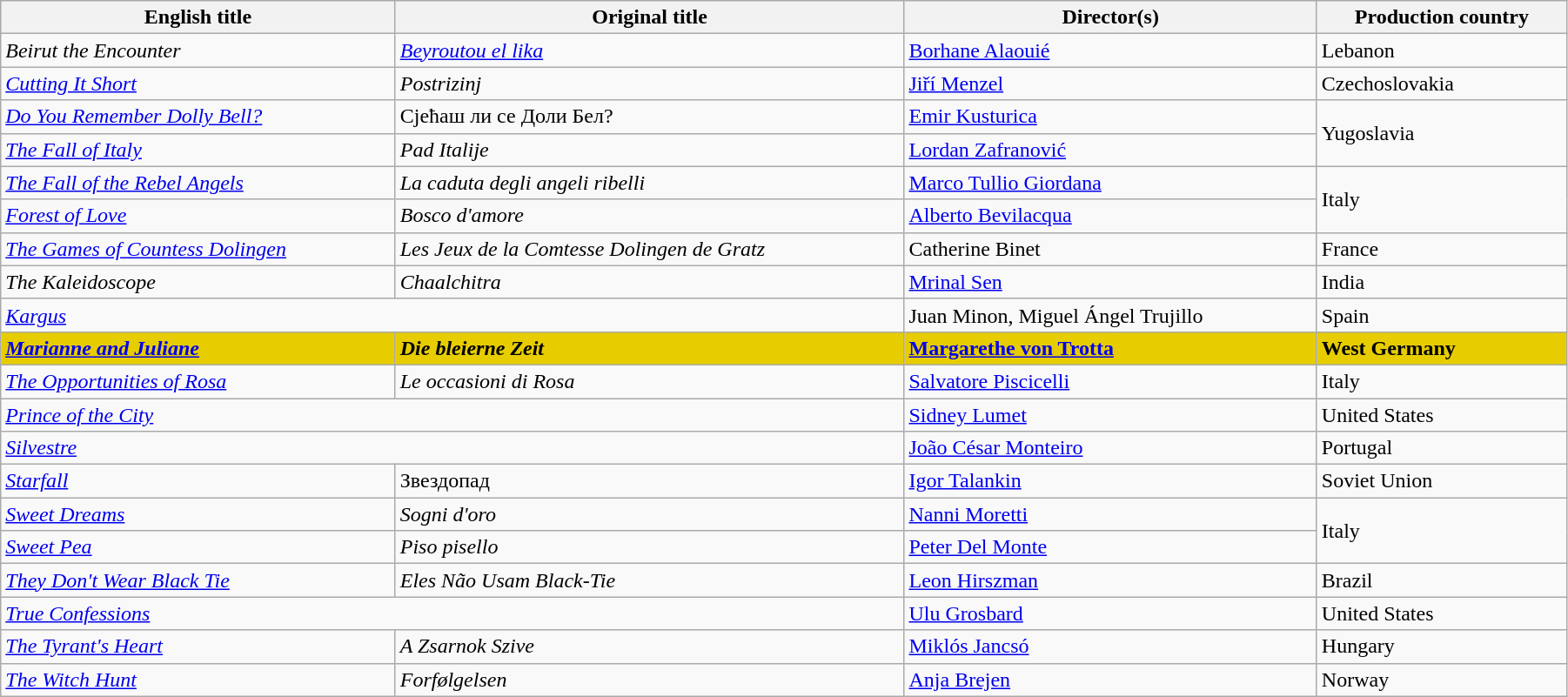<table class="wikitable" width="95%">
<tr>
<th>English title</th>
<th>Original title</th>
<th>Director(s)</th>
<th>Production country</th>
</tr>
<tr>
<td><em>Beirut the Encounter</em></td>
<td><em><a href='#'>Beyroutou el lika</a></em></td>
<td data-sort-value="Alaouie"><a href='#'>Borhane Alaouié</a></td>
<td>Lebanon</td>
</tr>
<tr>
<td><em><a href='#'>Cutting It Short</a></em></td>
<td><em>Postrizinj</em></td>
<td data-sort-value="Menzel"><a href='#'>Jiří Menzel</a></td>
<td>Czechoslovakia</td>
</tr>
<tr>
<td><em><a href='#'>Do You Remember Dolly Bell?</a></em></td>
<td>Сјећаш ли се Доли Бел?</td>
<td data-sort-value="Kusturica"><a href='#'>Emir Kusturica</a></td>
<td rowspan="2">Yugoslavia</td>
</tr>
<tr>
<td data-sort-value="Fall of Italy"><em><a href='#'>The Fall of Italy</a></em></td>
<td><em>Pad Italije</em></td>
<td data-sort-value="Zafranovic"><a href='#'>Lordan Zafranović</a></td>
</tr>
<tr>
<td data-sort-value="Fall of the"><em><a href='#'>The Fall of the Rebel Angels</a></em></td>
<td data-sort-value="Caduta"><em>La caduta degli angeli ribelli</em></td>
<td data-sort-value="Giordana"><a href='#'>Marco Tullio Giordana</a></td>
<td rowspan="2">Italy</td>
</tr>
<tr>
<td><em><a href='#'>Forest of Love</a></em></td>
<td><em>Bosco d'amore</em></td>
<td data-sort-value="Bevilacqua"><a href='#'>Alberto Bevilacqua</a></td>
</tr>
<tr>
<td data-sort-value="Games"><em><a href='#'>The Games of Countess Dolingen</a></em></td>
<td data-sort-value="Jeux"><em>Les Jeux de la Comtesse Dolingen de Gratz</em></td>
<td data-sort-value="Binet">Catherine Binet</td>
<td>France</td>
</tr>
<tr>
<td data-sort-value="Kaleidoscope"><em>The Kaleidoscope</em></td>
<td><em> Chaalchitra</em></td>
<td data-sort-value="Sen"><a href='#'>Mrinal Sen</a></td>
<td>India</td>
</tr>
<tr>
<td colspan="2"><em><a href='#'>Kargus</a></em></td>
<td data-sort-value="Minon">Juan Minon, Miguel Ángel Trujillo</td>
<td>Spain</td>
</tr>
<tr style="background:#E7CD00;">
<td><strong><em><a href='#'>Marianne and Juliane</a></em></strong></td>
<td data-sort-value="Bleierne"><strong><em>Die bleierne Zeit</em></strong></td>
<td data-sort-value="von Trotta"><strong><a href='#'>Margarethe von Trotta</a></strong></td>
<td><strong>West Germany</strong></td>
</tr>
<tr>
<td data-sort-value="Opportunities"><em><a href='#'>The Opportunities of Rosa</a></em></td>
<td data-sort-value="Occasioni"><em>Le occasioni di Rosa</em></td>
<td data-sort-value="Piscicelli"><a href='#'>Salvatore Piscicelli</a></td>
<td>Italy</td>
</tr>
<tr>
<td colspan="2"><em><a href='#'>Prince of the City</a></em></td>
<td data-sort-value="Lumet"><a href='#'>Sidney Lumet</a></td>
<td>United States</td>
</tr>
<tr>
<td colspan="2"><em><a href='#'>Silvestre</a></em></td>
<td data-sort-value="Monteiro"><a href='#'>João César Monteiro</a></td>
<td>Portugal</td>
</tr>
<tr>
<td data-sort-value="Zvezdopad"><a href='#'><em>Starfall</em></a></td>
<td>Звездопад</td>
<td data-sort-value="Talankin"><a href='#'>Igor Talankin</a></td>
<td>Soviet Union</td>
</tr>
<tr>
<td><em><a href='#'>Sweet Dreams</a></em></td>
<td><em>Sogni d'oro</em></td>
<td data-sort-value="Moretti"><a href='#'>Nanni Moretti</a></td>
<td rowspan="2">Italy</td>
</tr>
<tr>
<td><em><a href='#'>Sweet Pea</a></em></td>
<td><em>Piso pisello</em></td>
<td data-sort-value="Del Monte"><a href='#'>Peter Del Monte</a></td>
</tr>
<tr>
<td><em><a href='#'>They Don't Wear Black Tie</a></em></td>
<td><em>Eles Não Usam Black-Tie</em></td>
<td data-sort-value="Hirszman"><a href='#'>Leon Hirszman</a></td>
<td>Brazil</td>
</tr>
<tr>
<td colspan="2"><em><a href='#'>True Confessions</a></em></td>
<td data-sort-value="Grosbard"><a href='#'>Ulu Grosbard</a></td>
<td>United States</td>
</tr>
<tr>
<td data-sort-value="Tyrant"><em><a href='#'>The Tyrant's Heart</a></em></td>
<td data-sort-value="Zsarnok"><em>A Zsarnok Szive</em></td>
<td data-sort-value="Jancso"><a href='#'>Miklós Jancsó</a></td>
<td>Hungary</td>
</tr>
<tr>
<td data-sort-value="Witch"><em><a href='#'>The Witch Hunt</a></em></td>
<td><em>Forfølgelsen</em></td>
<td data-sort-value="Brejen"><a href='#'>Anja Brejen</a></td>
<td>Norway</td>
</tr>
</table>
